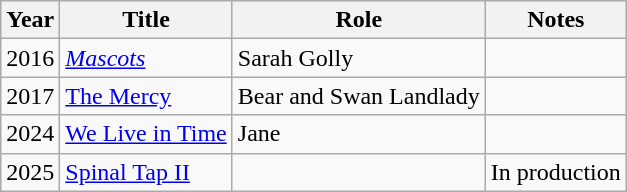<table class="wikitable sortable">
<tr>
<th>Year</th>
<th>Title</th>
<th>Role</th>
<th class="unsortable">Notes</th>
</tr>
<tr>
<td>2016</td>
<td><em><a href='#'>Mascots</a></td>
<td>Sarah Golly</td>
<td></td>
</tr>
<tr>
<td>2017</td>
<td></em><a href='#'>The Mercy</a><em></td>
<td>Bear and Swan Landlady</td>
</tr>
<tr>
<td>2024</td>
<td></em><a href='#'>We Live in Time</a><em></td>
<td>Jane</td>
<td></td>
</tr>
<tr>
<td>2025</td>
<td></em><a href='#'>Spinal Tap II</a><em></td>
<td></td>
<td>In production</td>
</tr>
</table>
